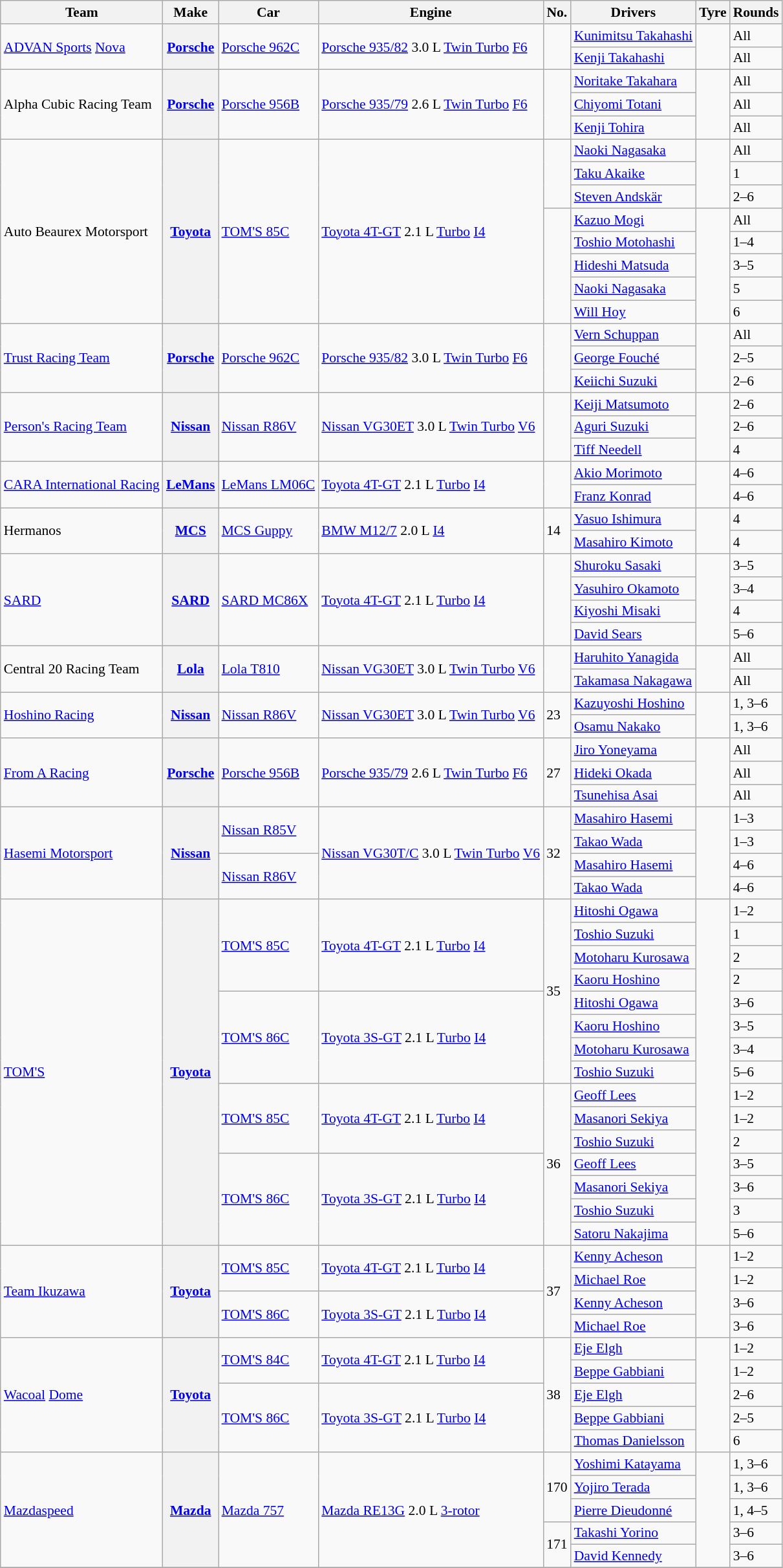<table class="wikitable" style="font-size: 90%;">
<tr>
<th>Team</th>
<th>Make</th>
<th>Car</th>
<th>Engine</th>
<th>No.</th>
<th>Drivers</th>
<th>Tyre</th>
<th>Rounds</th>
</tr>
<tr>
<td rowspan=2><a href='#'>ADVAN Sports</a> <a href='#'>Nova</a></td>
<th rowspan=2><a href='#'>Porsche</a></th>
<td rowspan=2><a href='#'>Porsche 962C</a></td>
<td rowspan=2><a href='#'>Porsche 935/82</a> 3.0 L <a href='#'>Twin Turbo</a> <a href='#'>F6</a></td>
<td rowspan=2></td>
<td> <a href='#'>Kunimitsu Takahashi</a></td>
<td align=center rowspan=2></td>
<td>All</td>
</tr>
<tr>
<td> <a href='#'>Kenji Takahashi</a></td>
<td>All</td>
</tr>
<tr>
<td rowspan=3>Alpha Cubic Racing Team</td>
<th rowspan=3><a href='#'>Porsche</a></th>
<td rowspan=3><a href='#'>Porsche 956B</a></td>
<td rowspan=3><a href='#'>Porsche 935/79</a> 2.6 L <a href='#'>Twin Turbo</a> <a href='#'>F6</a></td>
<td rowspan=3></td>
<td> <a href='#'>Noritake Takahara</a></td>
<td align=center rowspan=3></td>
<td>All</td>
</tr>
<tr>
<td> <a href='#'>Chiyomi Totani</a></td>
<td>All</td>
</tr>
<tr>
<td> <a href='#'>Kenji Tohira</a></td>
<td>All</td>
</tr>
<tr>
<td rowspan=8>Auto Beaurex Motorsport</td>
<th rowspan=8><a href='#'>Toyota</a></th>
<td rowspan=8><a href='#'>TOM'S 85C</a></td>
<td rowspan=8><a href='#'>Toyota 4T-GT</a> 2.1 L <a href='#'>Turbo</a> <a href='#'>I4</a></td>
<td rowspan=3></td>
<td> <a href='#'>Naoki Nagasaka</a></td>
<td align=center rowspan=3></td>
<td>All</td>
</tr>
<tr>
<td> <a href='#'>Taku Akaike</a></td>
<td>1</td>
</tr>
<tr>
<td> <a href='#'>Steven Andskär</a></td>
<td>2–6</td>
</tr>
<tr>
<td rowspan=5></td>
<td> <a href='#'>Kazuo Mogi</a></td>
<td align=center rowspan=5></td>
<td>All</td>
</tr>
<tr>
<td> <a href='#'>Toshio Motohashi</a></td>
<td>1–4</td>
</tr>
<tr>
<td> <a href='#'>Hideshi Matsuda</a></td>
<td>3–5</td>
</tr>
<tr>
<td> <a href='#'>Naoki Nagasaka</a></td>
<td>5</td>
</tr>
<tr>
<td> <a href='#'>Will Hoy</a></td>
<td>6</td>
</tr>
<tr>
<td rowspan=3><a href='#'>Trust Racing Team</a></td>
<th rowspan=3><a href='#'>Porsche</a></th>
<td rowspan=3><a href='#'>Porsche 962C</a></td>
<td rowspan=3><a href='#'>Porsche 935/82</a> 3.0 L <a href='#'>Twin Turbo</a> <a href='#'>F6</a></td>
<td rowspan=3></td>
<td> <a href='#'>Vern Schuppan</a></td>
<td align=center rowspan=3></td>
<td>All</td>
</tr>
<tr>
<td> <a href='#'>George Fouché</a></td>
<td>2–5</td>
</tr>
<tr>
<td> <a href='#'>Keiichi Suzuki</a></td>
<td>2–6</td>
</tr>
<tr>
<td rowspan=3><a href='#'>Person's Racing Team</a></td>
<th rowspan=3><a href='#'>Nissan</a></th>
<td rowspan=3><a href='#'>Nissan R86V</a></td>
<td rowspan=3><a href='#'>Nissan VG30ET</a> 3.0 L <a href='#'>Twin Turbo</a> <a href='#'>V6</a></td>
<td rowspan=3></td>
<td> <a href='#'>Keiji Matsumoto</a></td>
<td align=center rowspan=3></td>
<td>2–6</td>
</tr>
<tr>
<td> <a href='#'>Aguri Suzuki</a></td>
<td>2–6</td>
</tr>
<tr>
<td> <a href='#'>Tiff Needell</a></td>
<td>4</td>
</tr>
<tr>
<td rowspan=2><a href='#'>CARA International Racing</a></td>
<th rowspan=2><a href='#'>LeMans</a></th>
<td rowspan=2><a href='#'>LeMans LM06C</a></td>
<td rowspan=2><a href='#'>Toyota 4T-GT</a> 2.1 L <a href='#'>Turbo</a> <a href='#'>I4</a></td>
<td rowspan=2></td>
<td> <a href='#'>Akio Morimoto</a></td>
<td align=center rowspan=2></td>
<td>4–6</td>
</tr>
<tr>
<td> <a href='#'>Franz Konrad</a></td>
<td>4–6</td>
</tr>
<tr>
<td rowspan=2>Hermanos</td>
<th rowspan=2><a href='#'>MCS</a></th>
<td rowspan=2><a href='#'>MCS Guppy</a></td>
<td rowspan=2><a href='#'>BMW M12/7</a> 2.0 L <a href='#'>I4</a></td>
<td rowspan=2>14</td>
<td> <a href='#'>Yasuo Ishimura</a></td>
<td align=center rowspan=2></td>
<td>4</td>
</tr>
<tr>
<td> <a href='#'>Masahiro Kimoto</a></td>
<td>4</td>
</tr>
<tr>
<td rowspan=4><a href='#'>SARD</a></td>
<th rowspan=4><a href='#'>SARD</a></th>
<td rowspan=4><a href='#'>SARD MC86X</a></td>
<td rowspan=4><a href='#'>Toyota 4T-GT</a> 2.1 L <a href='#'>Turbo</a> <a href='#'>I4</a></td>
<td rowspan=4></td>
<td> <a href='#'>Shuroku Sasaki</a></td>
<td align=center rowspan=4></td>
<td>3–5</td>
</tr>
<tr>
<td> <a href='#'>Yasuhiro Okamoto</a></td>
<td>3–4</td>
</tr>
<tr>
<td> <a href='#'>Kiyoshi Misaki</a></td>
<td>4</td>
</tr>
<tr>
<td> <a href='#'>David Sears</a></td>
<td>5–6</td>
</tr>
<tr>
<td rowspan=2>Central 20 Racing Team</td>
<th rowspan=2><a href='#'>Lola</a></th>
<td rowspan=2><a href='#'>Lola T810</a></td>
<td rowspan=2><a href='#'>Nissan VG30ET</a> 3.0 L <a href='#'>Twin Turbo</a> <a href='#'>V6</a></td>
<td rowspan=2></td>
<td> <a href='#'>Haruhito Yanagida</a></td>
<td align=center rowspan=2></td>
<td>All</td>
</tr>
<tr>
<td> <a href='#'>Takamasa Nakagawa</a></td>
<td>All</td>
</tr>
<tr>
<td rowspan=2><a href='#'>Hoshino Racing</a></td>
<th rowspan=2><a href='#'>Nissan</a></th>
<td rowspan=2><a href='#'>Nissan R86V</a></td>
<td rowspan=2><a href='#'>Nissan VG30ET</a> 3.0 L <a href='#'>Twin Turbo</a> <a href='#'>V6</a></td>
<td rowspan=2>23</td>
<td> <a href='#'>Kazuyoshi Hoshino</a></td>
<td align=center rowspan=2></td>
<td>1, 3–6</td>
</tr>
<tr>
<td> <a href='#'>Osamu Nakako</a></td>
<td>1, 3–6</td>
</tr>
<tr>
<td rowspan=3><a href='#'>From A Racing</a></td>
<th rowspan=3><a href='#'>Porsche</a></th>
<td rowspan=3><a href='#'>Porsche 956B</a></td>
<td rowspan=3><a href='#'>Porsche 935/79</a> 2.6 L <a href='#'>Twin Turbo</a> <a href='#'>F6</a></td>
<td rowspan=3>27</td>
<td> <a href='#'>Jiro Yoneyama</a></td>
<td align=center rowspan=3></td>
<td>All</td>
</tr>
<tr>
<td> <a href='#'>Hideki Okada</a></td>
<td>All</td>
</tr>
<tr>
<td> <a href='#'>Tsunehisa Asai</a></td>
<td>All</td>
</tr>
<tr>
<td rowspan=4><a href='#'>Hasemi Motorsport</a></td>
<th rowspan=4><a href='#'>Nissan</a></th>
<td rowspan=2><a href='#'>Nissan R85V</a></td>
<td rowspan=4><a href='#'>Nissan VG30T/C</a> 3.0 L <a href='#'>Twin Turbo</a> <a href='#'>V6</a></td>
<td rowspan=4>32</td>
<td> <a href='#'>Masahiro Hasemi</a></td>
<td align=center rowspan=4></td>
<td>1–3</td>
</tr>
<tr>
<td> <a href='#'>Takao Wada</a></td>
<td>1–3</td>
</tr>
<tr>
<td rowspan=2><a href='#'>Nissan R86V</a></td>
<td> <a href='#'>Masahiro Hasemi</a></td>
<td>4–6</td>
</tr>
<tr>
<td> <a href='#'>Takao Wada</a></td>
<td>4–6</td>
</tr>
<tr>
<td rowspan=15><a href='#'>TOM'S</a></td>
<th rowspan=15><a href='#'>Toyota</a></th>
<td rowspan=4><a href='#'>TOM'S 85C</a></td>
<td rowspan=4><a href='#'>Toyota 4T-GT</a> 2.1 L <a href='#'>Turbo</a> <a href='#'>I4</a></td>
<td rowspan=8>35</td>
<td> <a href='#'>Hitoshi Ogawa</a></td>
<td align=center rowspan=15></td>
<td>1–2</td>
</tr>
<tr>
<td> <a href='#'>Toshio Suzuki</a></td>
<td>1</td>
</tr>
<tr>
<td> <a href='#'>Motoharu Kurosawa</a></td>
<td>2</td>
</tr>
<tr>
<td> <a href='#'>Kaoru Hoshino</a></td>
<td>2</td>
</tr>
<tr>
<td rowspan=4><a href='#'>TOM'S 86C</a></td>
<td rowspan=4><a href='#'>Toyota 3S-GT</a> 2.1 L <a href='#'>Turbo</a> <a href='#'>I4</a></td>
<td> <a href='#'>Hitoshi Ogawa</a></td>
<td>3–6</td>
</tr>
<tr>
<td> <a href='#'>Kaoru Hoshino</a></td>
<td>3–5</td>
</tr>
<tr>
<td> <a href='#'>Motoharu Kurosawa</a></td>
<td>3–4</td>
</tr>
<tr>
<td> <a href='#'>Toshio Suzuki</a></td>
<td>5–6</td>
</tr>
<tr>
<td rowspan=3><a href='#'>TOM'S 85C</a></td>
<td rowspan=3><a href='#'>Toyota 4T-GT</a> 2.1 L <a href='#'>Turbo</a> <a href='#'>I4</a></td>
<td rowspan=7>36</td>
<td> <a href='#'>Geoff Lees</a></td>
<td>1–2</td>
</tr>
<tr>
<td> <a href='#'>Masanori Sekiya</a></td>
<td>1–2</td>
</tr>
<tr>
<td> <a href='#'>Toshio Suzuki</a></td>
<td>2</td>
</tr>
<tr>
<td rowspan=4><a href='#'>TOM'S 86C</a></td>
<td rowspan=4><a href='#'>Toyota 3S-GT</a> 2.1 L <a href='#'>Turbo</a> <a href='#'>I4</a></td>
<td> <a href='#'>Geoff Lees</a></td>
<td>3–5</td>
</tr>
<tr>
<td> <a href='#'>Masanori Sekiya</a></td>
<td>3–6</td>
</tr>
<tr>
<td> <a href='#'>Toshio Suzuki</a></td>
<td>3</td>
</tr>
<tr>
<td> <a href='#'>Satoru Nakajima</a></td>
<td>5–6</td>
</tr>
<tr>
<td rowspan=4><a href='#'>Team Ikuzawa</a></td>
<th rowspan=4><a href='#'>Toyota</a></th>
<td rowspan=2><a href='#'>TOM'S 85C</a></td>
<td rowspan=2><a href='#'>Toyota 4T-GT</a> 2.1 L <a href='#'>Turbo</a> <a href='#'>I4</a></td>
<td rowspan=4>37</td>
<td> <a href='#'>Kenny Acheson</a></td>
<td align=center rowspan=4></td>
<td>1–2</td>
</tr>
<tr>
<td> <a href='#'>Michael Roe</a></td>
<td>1–2</td>
</tr>
<tr>
<td rowspan=2><a href='#'>TOM'S 86C</a></td>
<td rowspan=2><a href='#'>Toyota 3S-GT</a> 2.1 L <a href='#'>Turbo</a> <a href='#'>I4</a></td>
<td> <a href='#'>Kenny Acheson</a></td>
<td>3–6</td>
</tr>
<tr>
<td> <a href='#'>Michael Roe</a></td>
<td>3–6</td>
</tr>
<tr>
<td rowspan=5><a href='#'>Wacoal</a> <a href='#'>Dome</a></td>
<th rowspan=5><a href='#'>Toyota</a></th>
<td rowspan=2><a href='#'>TOM'S 84C</a></td>
<td rowspan=2><a href='#'>Toyota 4T-GT</a> 2.1 L <a href='#'>Turbo</a> <a href='#'>I4</a></td>
<td rowspan=5>38</td>
<td> <a href='#'>Eje Elgh</a></td>
<td align=center rowspan=5></td>
<td>1–2</td>
</tr>
<tr>
<td> <a href='#'>Beppe Gabbiani</a></td>
<td>1–2</td>
</tr>
<tr>
<td rowspan=3><a href='#'>TOM'S 86C</a></td>
<td rowspan=3><a href='#'>Toyota 3S-GT</a> 2.1 L <a href='#'>Turbo</a> <a href='#'>I4</a></td>
<td> <a href='#'>Eje Elgh</a></td>
<td>2–6</td>
</tr>
<tr>
<td> <a href='#'>Beppe Gabbiani</a></td>
<td>2–5</td>
</tr>
<tr>
<td> <a href='#'>Thomas Danielsson</a></td>
<td>6</td>
</tr>
<tr>
<td rowspan=5><a href='#'>Mazdaspeed</a></td>
<th rowspan=5><a href='#'>Mazda</a></th>
<td rowspan=5><a href='#'>Mazda 757</a></td>
<td rowspan=5><a href='#'>Mazda RE13G</a> 2.0 L <a href='#'>3-rotor</a></td>
<td rowspan=3>170</td>
<td> <a href='#'>Yoshimi Katayama</a></td>
<td align=center rowspan=5></td>
<td>1, 3–6</td>
</tr>
<tr>
<td> <a href='#'>Yojiro Terada</a></td>
<td>1, 3–6</td>
</tr>
<tr>
<td> <a href='#'>Pierre Dieudonné</a></td>
<td>1, 4–5</td>
</tr>
<tr>
<td rowspan=2>171</td>
<td> <a href='#'>Takashi Yorino</a></td>
<td>3–6</td>
</tr>
<tr>
<td> <a href='#'>David Kennedy</a></td>
<td>3–6</td>
</tr>
<tr>
</tr>
</table>
